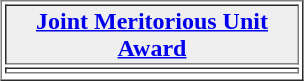<table border="1"  cellpadding="1" style="margin:1em auto; width:16%;">
<tr>
<th style="background:#efefef;"><a href='#'>Joint Meritorious Unit Award</a></th>
</tr>
<tr>
<td></td>
</tr>
<tr>
</tr>
</table>
